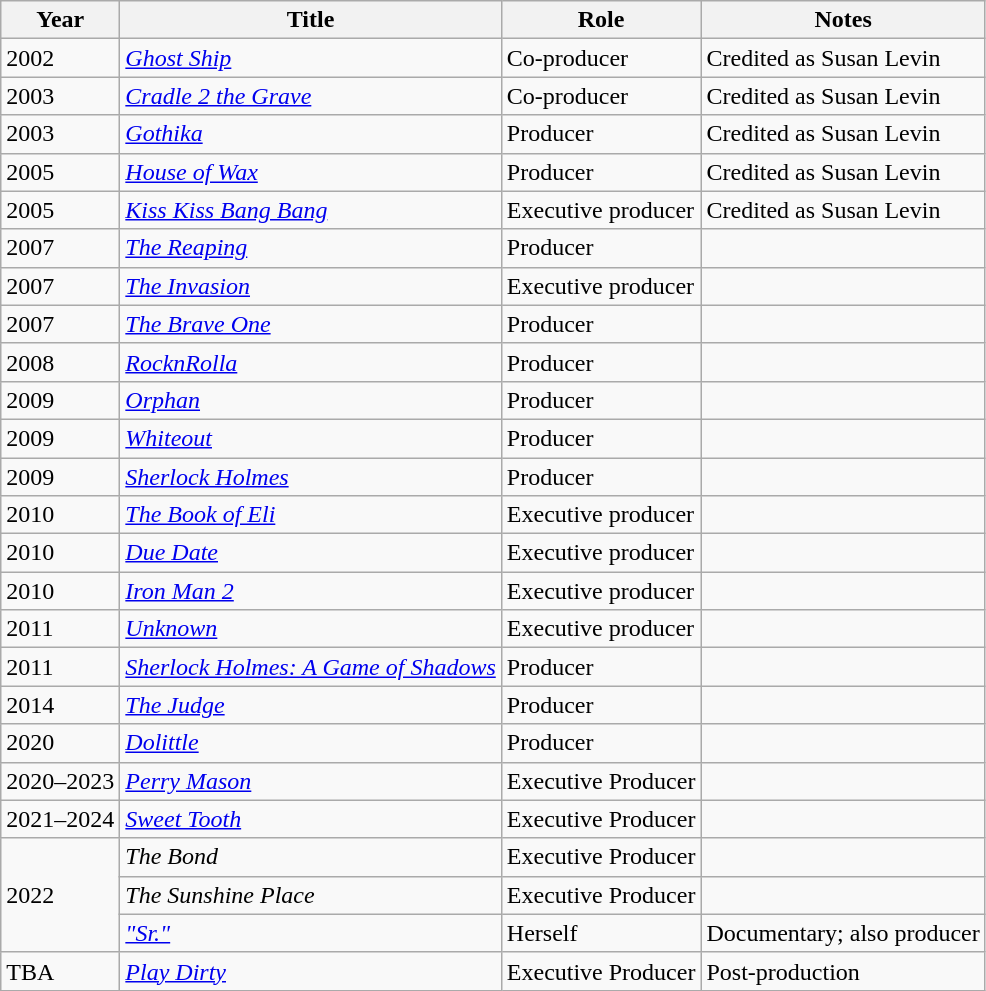<table class="wikitable sortable">
<tr>
<th>Year</th>
<th>Title</th>
<th>Role</th>
<th class=unsortable>Notes</th>
</tr>
<tr>
<td>2002</td>
<td><em><a href='#'>Ghost Ship</a></em></td>
<td>Co-producer</td>
<td>Credited as Susan Levin</td>
</tr>
<tr>
<td>2003</td>
<td><em><a href='#'>Cradle 2 the Grave</a></em></td>
<td>Co-producer</td>
<td>Credited as Susan Levin</td>
</tr>
<tr>
<td>2003</td>
<td><em><a href='#'>Gothika</a></em></td>
<td>Producer</td>
<td>Credited as Susan Levin</td>
</tr>
<tr>
<td>2005</td>
<td><em><a href='#'>House of Wax</a></em></td>
<td>Producer</td>
<td>Credited as Susan Levin</td>
</tr>
<tr>
<td>2005</td>
<td><em><a href='#'>Kiss Kiss Bang Bang</a></em></td>
<td>Executive producer</td>
<td>Credited as Susan Levin</td>
</tr>
<tr>
<td>2007</td>
<td><em><a href='#'>The Reaping</a></em></td>
<td>Producer</td>
<td></td>
</tr>
<tr>
<td>2007</td>
<td><em><a href='#'>The Invasion</a></em></td>
<td>Executive producer</td>
<td></td>
</tr>
<tr>
<td>2007</td>
<td><em><a href='#'>The Brave One</a></em></td>
<td>Producer</td>
<td></td>
</tr>
<tr>
<td>2008</td>
<td><em><a href='#'>RocknRolla</a></em></td>
<td>Producer</td>
<td></td>
</tr>
<tr>
<td>2009</td>
<td><em><a href='#'>Orphan</a></em></td>
<td>Producer</td>
<td></td>
</tr>
<tr>
<td>2009</td>
<td><em><a href='#'>Whiteout</a></em></td>
<td>Producer</td>
<td></td>
</tr>
<tr>
<td>2009</td>
<td><em><a href='#'>Sherlock Holmes</a></em></td>
<td>Producer</td>
<td></td>
</tr>
<tr>
<td>2010</td>
<td><em><a href='#'>The Book of Eli</a></em></td>
<td>Executive producer</td>
<td></td>
</tr>
<tr>
<td>2010</td>
<td><em><a href='#'>Due Date</a></em></td>
<td>Executive producer</td>
<td></td>
</tr>
<tr>
<td>2010</td>
<td><em><a href='#'>Iron Man 2</a></em></td>
<td>Executive producer</td>
<td></td>
</tr>
<tr>
<td>2011</td>
<td><em><a href='#'>Unknown</a></em></td>
<td>Executive producer</td>
<td></td>
</tr>
<tr>
<td>2011</td>
<td><em><a href='#'>Sherlock Holmes: A Game of Shadows</a></em></td>
<td>Producer</td>
<td></td>
</tr>
<tr>
<td>2014</td>
<td><em><a href='#'>The Judge</a></em></td>
<td>Producer</td>
<td></td>
</tr>
<tr>
<td>2020</td>
<td><em><a href='#'>Dolittle</a></em></td>
<td>Producer</td>
<td></td>
</tr>
<tr>
<td>2020–2023</td>
<td><em><a href='#'>Perry Mason</a></em></td>
<td>Executive Producer</td>
<td></td>
</tr>
<tr>
<td>2021–2024</td>
<td><em><a href='#'>Sweet Tooth</a></em></td>
<td>Executive Producer</td>
<td></td>
</tr>
<tr>
<td rowspan="3">2022</td>
<td><em>The Bond</em></td>
<td>Executive Producer</td>
<td></td>
</tr>
<tr>
<td><em>The Sunshine Place</em></td>
<td>Executive Producer</td>
<td></td>
</tr>
<tr>
<td><em><a href='#'>"Sr."</a></em></td>
<td>Herself</td>
<td>Documentary; also producer</td>
</tr>
<tr>
<td>TBA</td>
<td><em><a href='#'>Play Dirty</a></em></td>
<td>Executive Producer</td>
<td>Post-production</td>
</tr>
</table>
